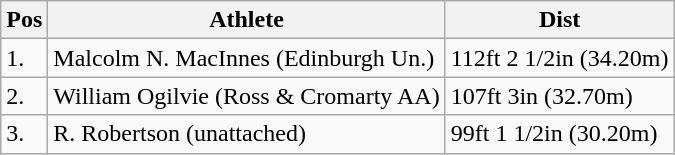<table class="wikitable">
<tr>
<th>Pos</th>
<th>Athlete</th>
<th>Dist</th>
</tr>
<tr>
<td>1.</td>
<td>Malcolm N. MacInnes (Edinburgh Un.)</td>
<td>112ft 2 1/2in (34.20m)</td>
</tr>
<tr>
<td>2.</td>
<td>William Ogilvie (Ross & Cromarty AA)</td>
<td>107ft 3in (32.70m)</td>
</tr>
<tr>
<td>3.</td>
<td>R. Robertson (unattached)</td>
<td>99ft 1 1/2in (30.20m)</td>
</tr>
</table>
